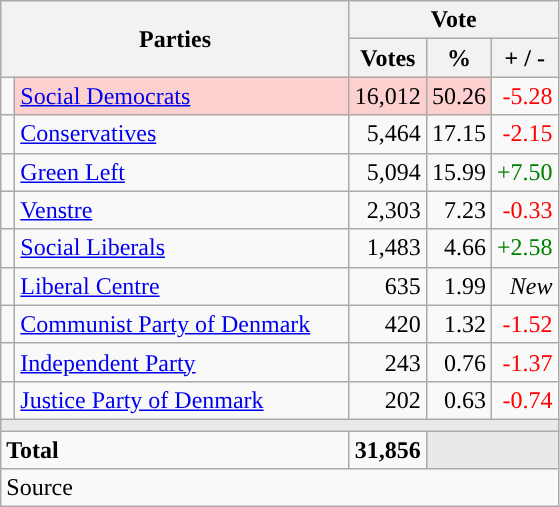<table class="wikitable" style="text-align:right;">
<tr>
<th style="text-align:centre;" rowspan="2" colspan="2" width="225">Parties</th>
<th colspan="3">Vote</th>
</tr>
<tr>
<th width="15">Votes</th>
<th width="15">%</th>
<th width="15">+ / -</th>
</tr>
<tr>
<td width="2" style="color:inherit;background:"></td>
<td bgcolor=#fbd0ce  align="left"><a href='#'>Social Democrats</a></td>
<td bgcolor=#fbd0ce>16,012</td>
<td bgcolor=#fbd0ce>50.26</td>
<td style=color:red;>-5.28</td>
</tr>
<tr>
<td width="2" style="color:inherit;background:"></td>
<td align="left"><a href='#'>Conservatives</a></td>
<td>5,464</td>
<td>17.15</td>
<td style=color:red;>-2.15</td>
</tr>
<tr>
<td width="2" style="color:inherit;background:"></td>
<td align="left"><a href='#'>Green Left</a></td>
<td>5,094</td>
<td>15.99</td>
<td style=color:green;>+7.50</td>
</tr>
<tr>
<td width="2" style="color:inherit;background:"></td>
<td align="left"><a href='#'>Venstre</a></td>
<td>2,303</td>
<td>7.23</td>
<td style=color:red;>-0.33</td>
</tr>
<tr>
<td width="2" style="color:inherit;background:"></td>
<td align="left"><a href='#'>Social Liberals</a></td>
<td>1,483</td>
<td>4.66</td>
<td style=color:green;>+2.58</td>
</tr>
<tr>
<td width="2" style="color:inherit;background:"></td>
<td align="left"><a href='#'>Liberal Centre</a></td>
<td>635</td>
<td>1.99</td>
<td><em>New</em></td>
</tr>
<tr>
<td width="2" style="color:inherit;background:"></td>
<td align="left"><a href='#'>Communist Party of Denmark</a></td>
<td>420</td>
<td>1.32</td>
<td style=color:red;>-1.52</td>
</tr>
<tr>
<td width="2" style="color:inherit;background:"></td>
<td align="left"><a href='#'>Independent Party</a></td>
<td>243</td>
<td>0.76</td>
<td style=color:red;>-1.37</td>
</tr>
<tr>
<td width="2" style="color:inherit;background:"></td>
<td align="left"><a href='#'>Justice Party of Denmark</a></td>
<td>202</td>
<td>0.63</td>
<td style=color:red;>-0.74</td>
</tr>
<tr>
<td colspan="7" bgcolor="#E9E9E9"></td>
</tr>
<tr>
<td align="left" colspan="2"><strong>Total</strong></td>
<td><strong>31,856</strong></td>
<td bgcolor="#E9E9E9" colspan="2"></td>
</tr>
<tr>
<td align="left" colspan="6">Source</td>
</tr>
</table>
